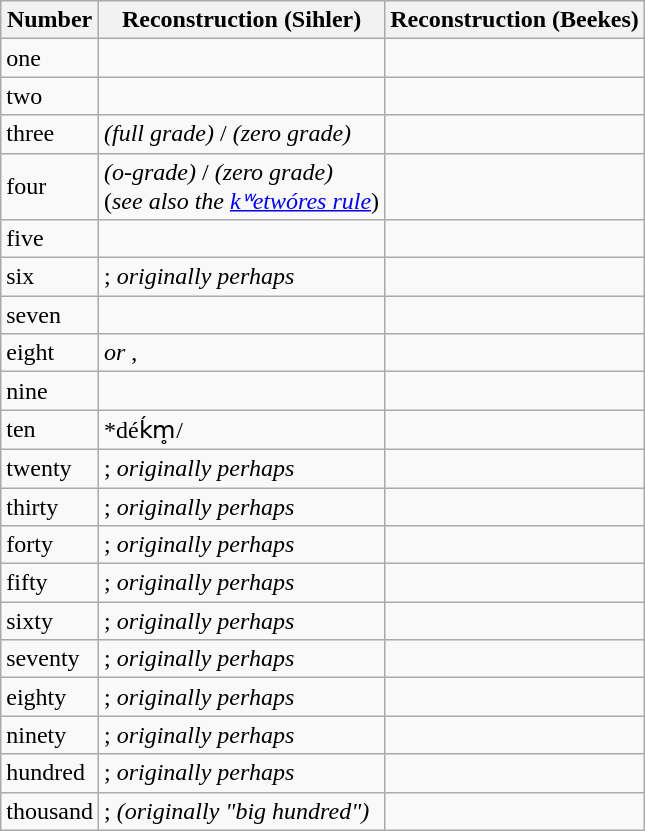<table class="wikitable">
<tr>
<th>Number</th>
<th>Reconstruction (Sihler)</th>
<th>Reconstruction (Beekes)</th>
</tr>
<tr>
<td>one</td>
<td></td>
<td></td>
</tr>
<tr>
<td>two</td>
<td></td>
<td></td>
</tr>
<tr>
<td>three</td>
<td> <em>(full grade)</em> /  <em>(zero grade)</em></td>
<td></td>
</tr>
<tr>
<td>four</td>
<td> <em>(o-grade)</em> /  <em>(zero grade)</em><br>(<em>see also the <a href='#'>kʷetwóres rule</a></em>)</td>
<td></td>
</tr>
<tr>
<td>five</td>
<td></td>
<td></td>
</tr>
<tr>
<td>six</td>
<td>; <em>originally perhaps</em> </td>
<td></td>
</tr>
<tr>
<td>seven</td>
<td></td>
<td></td>
</tr>
<tr>
<td>eight</td>
<td> <em>or</em> , </td>
<td></td>
</tr>
<tr>
<td>nine</td>
<td></td>
<td></td>
</tr>
<tr>
<td>ten</td>
<td>*déḱm̥/</td>
<td></td>
</tr>
<tr>
<td>twenty</td>
<td>; <em>originally perhaps</em> </td>
<td></td>
</tr>
<tr>
<td>thirty</td>
<td>; <em>originally perhaps</em> </td>
<td></td>
</tr>
<tr>
<td>forty</td>
<td>; <em>originally perhaps</em> </td>
<td></td>
</tr>
<tr>
<td>fifty</td>
<td>; <em>originally perhaps</em> </td>
<td></td>
</tr>
<tr>
<td>sixty</td>
<td>; <em>originally perhaps</em> </td>
<td></td>
</tr>
<tr>
<td>seventy</td>
<td>; <em>originally perhaps</em> </td>
<td></td>
</tr>
<tr>
<td>eighty</td>
<td>; <em>originally perhaps</em> </td>
<td></td>
</tr>
<tr>
<td>ninety</td>
<td>; <em>originally perhaps</em> </td>
<td></td>
</tr>
<tr>
<td>hundred</td>
<td>; <em>originally perhaps</em> </td>
<td></td>
</tr>
<tr>
<td>thousand</td>
<td>;  <em>(originally "big hundred")</em></td>
<td></td>
</tr>
</table>
